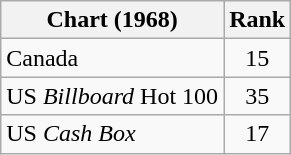<table class="wikitable sortable">
<tr>
<th>Chart (1968)</th>
<th>Rank</th>
</tr>
<tr>
<td>Canada</td>
<td style="text-align:center;">15</td>
</tr>
<tr>
<td>US <em>Billboard</em> Hot 100</td>
<td style="text-align:center;">35</td>
</tr>
<tr>
<td>US <em>Cash Box</em> </td>
<td style="text-align:center;">17</td>
</tr>
</table>
